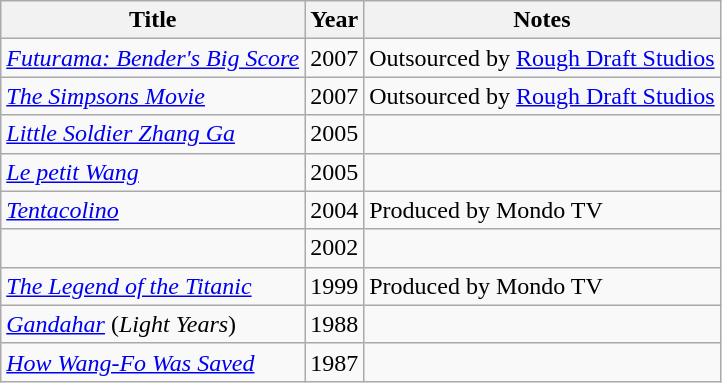<table class="wikitable">
<tr>
<th>Title</th>
<th>Year</th>
<th>Notes</th>
</tr>
<tr>
<td><em><a href='#'>Futurama: Bender's Big Score</a></em></td>
<td>2007</td>
<td>Outsourced by <a href='#'>Rough Draft Studios</a></td>
</tr>
<tr>
<td><em><a href='#'>The Simpsons Movie</a></em></td>
<td>2007</td>
<td>Outsourced by <a href='#'>Rough Draft Studios</a></td>
</tr>
<tr>
<td><em><a href='#'>Little Soldier Zhang Ga</a></em></td>
<td>2005</td>
<td></td>
</tr>
<tr>
<td><em><a href='#'>Le petit Wang</a></em></td>
<td>2005</td>
<td></td>
</tr>
<tr>
<td><em><a href='#'>Tentacolino</a></em></td>
<td>2004</td>
<td>Produced by Mondo TV</td>
</tr>
<tr>
<td><em></em></td>
<td>2002</td>
<td></td>
</tr>
<tr>
<td><em><a href='#'>The Legend of the Titanic</a></em></td>
<td>1999</td>
<td>Produced by Mondo TV</td>
</tr>
<tr>
<td><em><a href='#'>Gandahar</a></em> (<em>Light Years</em>)</td>
<td>1988</td>
<td></td>
</tr>
<tr>
<td><em><a href='#'>How Wang-Fo Was Saved</a></em></td>
<td>1987</td>
<td></td>
</tr>
</table>
